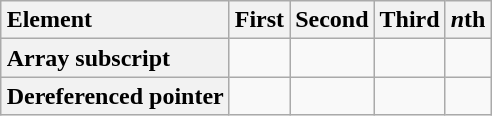<table class="wikitable" style="margin-left: auto; margin-right: auto; text-align: center">
<tr>
<th style="text-align: left">Element</th>
<th>First</th>
<th>Second</th>
<th>Third</th>
<th><em>n</em>th</th>
</tr>
<tr>
<th style="text-align: left">Array subscript</th>
<td></td>
<td></td>
<td></td>
<td></td>
</tr>
<tr>
<th style="text-align: left">Dereferenced pointer</th>
<td></td>
<td></td>
<td></td>
<td></td>
</tr>
</table>
